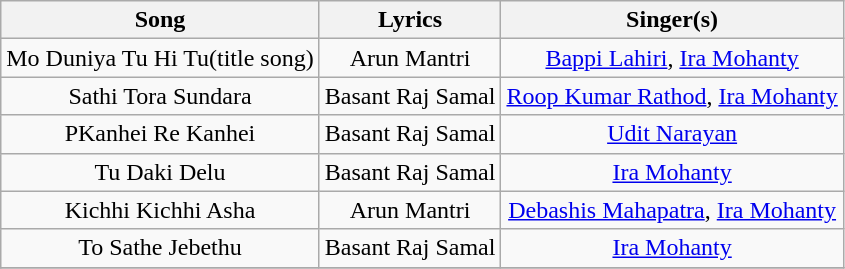<table class="wikitable sortable" style="text-align:center;">
<tr>
<th>Song</th>
<th>Lyrics</th>
<th>Singer(s)</th>
</tr>
<tr>
<td>Mo Duniya Tu Hi Tu(title song)</td>
<td>Arun Mantri</td>
<td><a href='#'>Bappi Lahiri</a>, <a href='#'>Ira Mohanty</a></td>
</tr>
<tr>
<td>Sathi Tora Sundara</td>
<td>Basant Raj Samal</td>
<td><a href='#'>Roop Kumar Rathod</a>, <a href='#'>Ira Mohanty</a></td>
</tr>
<tr>
<td>PKanhei Re Kanhei</td>
<td>Basant Raj Samal</td>
<td><a href='#'>Udit Narayan</a></td>
</tr>
<tr>
<td>Tu Daki Delu</td>
<td>Basant Raj Samal</td>
<td><a href='#'>Ira Mohanty</a></td>
</tr>
<tr>
<td>Kichhi Kichhi Asha</td>
<td>Arun Mantri</td>
<td><a href='#'>Debashis Mahapatra</a>, <a href='#'>Ira Mohanty</a></td>
</tr>
<tr>
<td>To Sathe Jebethu</td>
<td>Basant Raj Samal</td>
<td><a href='#'>Ira Mohanty</a></td>
</tr>
<tr>
</tr>
</table>
